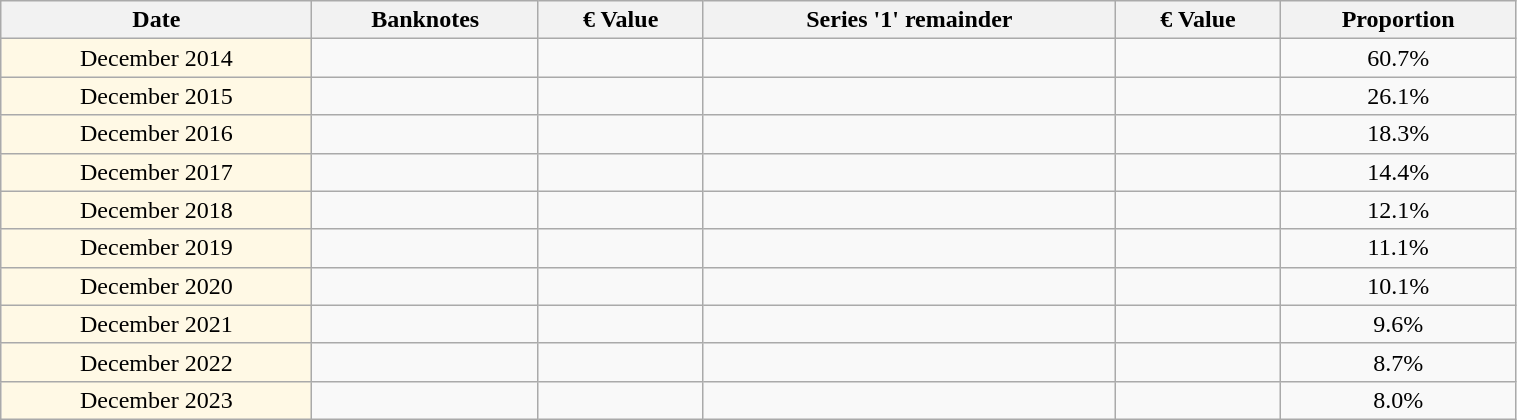<table class="wikitable" style="border-collapse:collapse" width="80%">
<tr>
<th scope="col">Date</th>
<th scope="col">Banknotes</th>
<th scope="col">€ Value</th>
<th scope="col">Series '1' remainder</th>
<th scope="col">€ Value</th>
<th scope="col">Proportion</th>
</tr>
<tr align="center">
<td style="background-color:#FFF9E5;">December 2014</td>
<td></td>
<td></td>
<td></td>
<td></td>
<td>60.7%</td>
</tr>
<tr align="center">
<td style="background-color:#FFF9E5;">December 2015</td>
<td></td>
<td></td>
<td></td>
<td></td>
<td>26.1%</td>
</tr>
<tr align="center">
<td style="background-color:#FFF9E5;">December 2016</td>
<td></td>
<td></td>
<td></td>
<td></td>
<td>18.3%</td>
</tr>
<tr align="center">
<td style="background-color:#FFF9E5;">December 2017</td>
<td></td>
<td></td>
<td></td>
<td></td>
<td>14.4%</td>
</tr>
<tr align="center">
<td style="background-color:#FFF9E5;">December 2018</td>
<td></td>
<td></td>
<td></td>
<td></td>
<td>12.1%</td>
</tr>
<tr align="center">
<td style="background-color:#FFF9E5;">December 2019</td>
<td></td>
<td></td>
<td></td>
<td></td>
<td>11.1%</td>
</tr>
<tr align="center">
<td style="background-color:#FFF9E5;">December 2020</td>
<td></td>
<td></td>
<td></td>
<td></td>
<td>10.1%</td>
</tr>
<tr align="center">
<td style="background-color:#FFF9E5;">December 2021</td>
<td></td>
<td></td>
<td></td>
<td></td>
<td>9.6%</td>
</tr>
<tr align="center">
<td style="background-color:#FFF9E5;">December 2022</td>
<td></td>
<td></td>
<td></td>
<td></td>
<td>8.7%</td>
</tr>
<tr align="center">
<td style="background-color:#FFF9E5;">December 2023</td>
<td></td>
<td></td>
<td></td>
<td></td>
<td>8.0%</td>
</tr>
</table>
